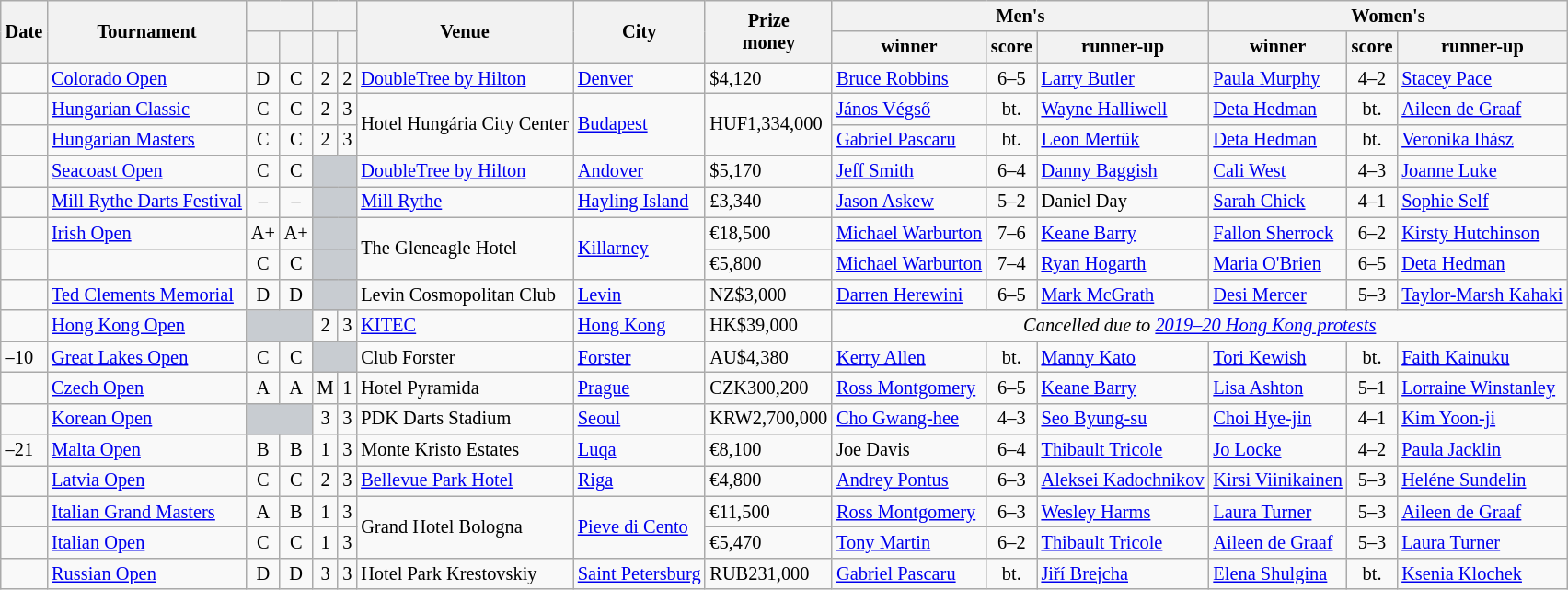<table class="wikitable sortable" style="font-size: 85%">
<tr>
<th rowspan="2">Date</th>
<th rowspan="2">Tournament</th>
<th colspan="2"></th>
<th colspan="2"></th>
<th rowspan="2">Venue</th>
<th rowspan="2">City</th>
<th rowspan="2" class=unsortable>Prize<br>money</th>
<th colspan="3">Men's</th>
<th colspan="3">Women's</th>
</tr>
<tr>
<th></th>
<th></th>
<th></th>
<th></th>
<th>winner</th>
<th>score</th>
<th>runner-up</th>
<th>winner</th>
<th>score</th>
<th>runner-up</th>
</tr>
<tr>
<td></td>
<td><a href='#'>Colorado Open</a></td>
<td align="center">D</td>
<td align="center">C</td>
<td align="center">2</td>
<td align="center">2</td>
<td><a href='#'>DoubleTree by Hilton</a></td>
<td> <a href='#'>Denver</a></td>
<td>$4,120</td>
<td> <a href='#'>Bruce Robbins</a></td>
<td align="center">6–5</td>
<td> <a href='#'>Larry Butler</a></td>
<td> <a href='#'>Paula Murphy</a></td>
<td align="center">4–2</td>
<td> <a href='#'>Stacey Pace</a></td>
</tr>
<tr>
<td></td>
<td><a href='#'>Hungarian Classic</a></td>
<td align="center">C</td>
<td align="center">C</td>
<td align="center">2</td>
<td align="center">3</td>
<td rowspan=2>Hotel Hungária City Center</td>
<td rowspan=2> <a href='#'>Budapest</a></td>
<td rowspan=2>HUF1,334,000</td>
<td> <a href='#'>János Végső</a></td>
<td align="center">bt.</td>
<td> <a href='#'>Wayne Halliwell</a></td>
<td> <a href='#'>Deta Hedman</a></td>
<td align="center">bt.</td>
<td> <a href='#'>Aileen de Graaf</a></td>
</tr>
<tr>
<td></td>
<td><a href='#'>Hungarian Masters</a></td>
<td align="center">C</td>
<td align="center">C</td>
<td align="center">2</td>
<td align="center">3</td>
<td> <a href='#'>Gabriel Pascaru</a></td>
<td align="center">bt.</td>
<td> <a href='#'>Leon Mertük</a></td>
<td> <a href='#'>Deta Hedman</a></td>
<td align="center">bt.</td>
<td> <a href='#'>Veronika Ihász</a></td>
</tr>
<tr>
<td></td>
<td><a href='#'>Seacoast Open</a></td>
<td align="center">C</td>
<td align="center">C</td>
<td colspan=2 style="background:#c8ccd1"></td>
<td><a href='#'>DoubleTree by Hilton</a></td>
<td> <a href='#'>Andover</a></td>
<td>$5,170</td>
<td> <a href='#'>Jeff Smith</a></td>
<td align="center">6–4</td>
<td> <a href='#'>Danny Baggish</a></td>
<td> <a href='#'>Cali West</a></td>
<td align="center">4–3</td>
<td> <a href='#'>Joanne Luke</a></td>
</tr>
<tr>
<td></td>
<td><a href='#'>Mill Rythe Darts Festival</a></td>
<td align="center">–</td>
<td align="center">–</td>
<td colspan=2 style="background:#c8ccd1"></td>
<td><a href='#'>Mill Rythe</a></td>
<td> <a href='#'>Hayling Island</a></td>
<td>£3,340</td>
<td> <a href='#'>Jason Askew</a></td>
<td align="center">5–2</td>
<td> Daniel Day</td>
<td> <a href='#'>Sarah Chick</a></td>
<td align="center">4–1</td>
<td> <a href='#'>Sophie Self</a></td>
</tr>
<tr>
<td></td>
<td><a href='#'>Irish Open</a></td>
<td align="center">A+</td>
<td align="center">A+</td>
<td colspan=2 style="background:#c8ccd1"></td>
<td rowspan=2>The Gleneagle Hotel</td>
<td rowspan=2> <a href='#'>Killarney</a></td>
<td>€18,500</td>
<td> <a href='#'>Michael Warburton</a></td>
<td align="center">7–6</td>
<td> <a href='#'>Keane Barry</a></td>
<td> <a href='#'>Fallon Sherrock</a></td>
<td align="center">6–2</td>
<td> <a href='#'>Kirsty Hutchinson</a></td>
</tr>
<tr>
<td></td>
<td><a href='#'></a></td>
<td align="center">C</td>
<td align="center">C</td>
<td colspan=2 style="background:#c8ccd1"></td>
<td>€5,800</td>
<td> <a href='#'>Michael Warburton</a></td>
<td align="center">7–4</td>
<td> <a href='#'>Ryan Hogarth</a></td>
<td> <a href='#'>Maria O'Brien</a></td>
<td align="center">6–5</td>
<td> <a href='#'>Deta Hedman</a></td>
</tr>
<tr>
<td></td>
<td><a href='#'>Ted Clements Memorial</a></td>
<td align="center">D</td>
<td align="center">D</td>
<td colspan=2 style="background:#c8ccd1"></td>
<td>Levin Cosmopolitan Club</td>
<td> <a href='#'>Levin</a></td>
<td>NZ$3,000</td>
<td> <a href='#'>Darren Herewini</a></td>
<td align="center">6–5</td>
<td> <a href='#'>Mark McGrath</a></td>
<td> <a href='#'>Desi Mercer</a></td>
<td align="center">5–3</td>
<td> <a href='#'>Taylor-Marsh Kahaki</a></td>
</tr>
<tr>
<td></td>
<td><a href='#'>Hong Kong Open</a></td>
<td colspan=2 style="background:#c8ccd1"></td>
<td align="center">2</td>
<td align="center">3</td>
<td><a href='#'>KITEC</a></td>
<td> <a href='#'>Hong Kong</a></td>
<td>HK$39,000</td>
<td colspan=6 align="center"><em>Cancelled due to <a href='#'>2019–20 Hong Kong protests</a></em></td>
</tr>
<tr>
<td>–10</td>
<td><a href='#'>Great Lakes Open</a></td>
<td align="center">C</td>
<td align="center">C</td>
<td colspan=2 style="background:#c8ccd1"></td>
<td>Club Forster</td>
<td> <a href='#'>Forster</a></td>
<td>AU$4,380</td>
<td> <a href='#'>Kerry Allen</a></td>
<td align="center">bt.</td>
<td> <a href='#'>Manny Kato</a></td>
<td> <a href='#'>Tori Kewish</a></td>
<td align="center">bt.</td>
<td> <a href='#'>Faith Kainuku</a></td>
</tr>
<tr>
<td></td>
<td><a href='#'>Czech Open</a></td>
<td align="center">A</td>
<td align="center">A</td>
<td align="center">M</td>
<td align="center">1</td>
<td>Hotel Pyramida</td>
<td> <a href='#'>Prague</a></td>
<td>CZK300,200</td>
<td> <a href='#'>Ross Montgomery</a></td>
<td align="center">6–5</td>
<td> <a href='#'>Keane Barry</a></td>
<td> <a href='#'>Lisa Ashton</a></td>
<td align="center">5–1</td>
<td> <a href='#'>Lorraine Winstanley</a></td>
</tr>
<tr>
<td></td>
<td><a href='#'>Korean Open</a></td>
<td colspan=2 style="background:#c8ccd1"></td>
<td align="center">3</td>
<td align="center">3</td>
<td>PDK Darts Stadium</td>
<td> <a href='#'>Seoul</a></td>
<td>KRW2,700,000</td>
<td> <a href='#'>Cho Gwang-hee</a></td>
<td align="center">4–3</td>
<td> <a href='#'>Seo Byung-su</a></td>
<td> <a href='#'>Choi Hye-jin</a></td>
<td align="center">4–1</td>
<td> <a href='#'>Kim Yoon-ji</a></td>
</tr>
<tr>
<td>–21</td>
<td><a href='#'>Malta Open</a></td>
<td align="center">B</td>
<td align="center">B</td>
<td align="center">1</td>
<td align="center">3</td>
<td>Monte Kristo Estates</td>
<td> <a href='#'>Luqa</a></td>
<td>€8,100</td>
<td> Joe Davis</td>
<td align="center">6–4</td>
<td> <a href='#'>Thibault Tricole</a></td>
<td> <a href='#'>Jo Locke</a></td>
<td align="center">4–2</td>
<td> <a href='#'>Paula Jacklin</a></td>
</tr>
<tr>
<td></td>
<td><a href='#'>Latvia Open</a></td>
<td align="center">C</td>
<td align="center">C</td>
<td align="center">2</td>
<td align="center">3</td>
<td><a href='#'>Bellevue Park Hotel</a></td>
<td> <a href='#'>Riga</a></td>
<td>€4,800</td>
<td> <a href='#'>Andrey Pontus</a></td>
<td align="center">6–3</td>
<td> <a href='#'>Aleksei Kadochnikov</a></td>
<td> <a href='#'>Kirsi Viinikainen</a></td>
<td align="center">5–3</td>
<td> <a href='#'>Heléne Sundelin</a></td>
</tr>
<tr>
<td></td>
<td><a href='#'>Italian Grand Masters</a></td>
<td align="center">A</td>
<td align="center">B</td>
<td align="center">1</td>
<td align="center">3</td>
<td rowspan=2>Grand Hotel Bologna</td>
<td rowspan=2> <a href='#'>Pieve di Cento</a></td>
<td>€11,500</td>
<td> <a href='#'>Ross Montgomery</a></td>
<td align="center">6–3</td>
<td> <a href='#'>Wesley Harms</a></td>
<td> <a href='#'>Laura Turner</a></td>
<td align="center">5–3</td>
<td> <a href='#'>Aileen de Graaf</a></td>
</tr>
<tr>
<td></td>
<td><a href='#'>Italian Open</a></td>
<td align="center">C</td>
<td align="center">C</td>
<td align="center">1</td>
<td align="center">3</td>
<td>€5,470</td>
<td> <a href='#'>Tony Martin</a></td>
<td align="center">6–2</td>
<td> <a href='#'>Thibault Tricole</a></td>
<td> <a href='#'>Aileen de Graaf</a></td>
<td align="center">5–3</td>
<td> <a href='#'>Laura Turner</a></td>
</tr>
<tr>
<td></td>
<td><a href='#'>Russian Open</a></td>
<td align="center">D</td>
<td align="center">D</td>
<td align="center">3</td>
<td align="center">3</td>
<td>Hotel Park Krestovskiy</td>
<td> <a href='#'>Saint Petersburg</a></td>
<td>RUB231,000</td>
<td> <a href='#'>Gabriel Pascaru</a></td>
<td align="center">bt.</td>
<td> <a href='#'>Jiří Brejcha</a></td>
<td> <a href='#'>Elena Shulgina</a></td>
<td align="center">bt.</td>
<td> <a href='#'>Ksenia Klochek</a></td>
</tr>
</table>
